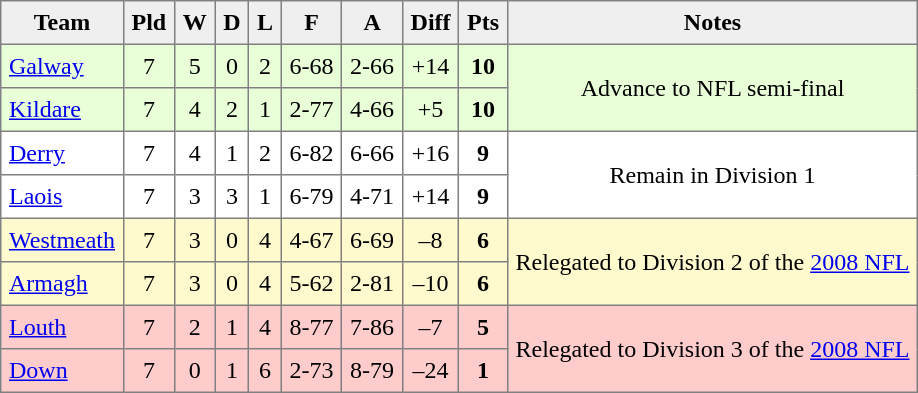<table style=border-collapse:collapse border=1 cellspacing=0 cellpadding=5>
<tr align=center bgcolor=#efefef>
<th>Team</th>
<th>Pld</th>
<th>W</th>
<th>D</th>
<th>L</th>
<th>F</th>
<th>A</th>
<th>Diff</th>
<th>Pts</th>
<th>Notes</th>
</tr>
<tr align=center style="background:#E8FFD8;">
<td style="text-align:left;"><a href='#'>Galway</a></td>
<td>7</td>
<td>5</td>
<td>0</td>
<td>2</td>
<td>6-68</td>
<td>2-66</td>
<td>+14</td>
<td><strong>10</strong></td>
<td rowspan=2>Advance to NFL semi-final</td>
</tr>
<tr align=center style="background:#E8FFD8;">
<td style="text-align:left;"><a href='#'>Kildare</a></td>
<td>7</td>
<td>4</td>
<td>2</td>
<td>1</td>
<td>2-77</td>
<td>4-66</td>
<td>+5</td>
<td><strong>10</strong></td>
</tr>
<tr align=center style="background:#FFFFFF;">
<td style="text-align:left;"><a href='#'>Derry</a></td>
<td>7</td>
<td>4</td>
<td>1</td>
<td>2</td>
<td>6-82</td>
<td>6-66</td>
<td>+16</td>
<td><strong>9</strong></td>
<td rowspan=2>Remain in Division 1</td>
</tr>
<tr align=center style="background:#FFFFFF;">
<td style="text-align:left;"><a href='#'>Laois</a></td>
<td>7</td>
<td>3</td>
<td>3</td>
<td>1</td>
<td>6-79</td>
<td>4-71</td>
<td>+14</td>
<td><strong>9</strong></td>
</tr>
<tr align=center style="background:#FFFACD;">
<td style="text-align:left;"><a href='#'>Westmeath</a></td>
<td>7</td>
<td>3</td>
<td>0</td>
<td>4</td>
<td>4-67</td>
<td>6-69</td>
<td>–8</td>
<td><strong>6</strong></td>
<td rowspan=2>Relegated to Division 2 of the <a href='#'>2008 NFL</a></td>
</tr>
<tr align=center style="background:#FFFACD;">
<td style="text-align:left;"><a href='#'>Armagh</a></td>
<td>7</td>
<td>3</td>
<td>0</td>
<td>4</td>
<td>5-62</td>
<td>2-81</td>
<td>–10</td>
<td><strong>6</strong></td>
</tr>
<tr align=center style="background:#FFCCCC;">
<td style="text-align:left;"><a href='#'>Louth</a></td>
<td>7</td>
<td>2</td>
<td>1</td>
<td>4</td>
<td>8-77</td>
<td>7-86</td>
<td>–7</td>
<td><strong>5</strong></td>
<td rowspan=2>Relegated to Division 3 of the <a href='#'>2008 NFL</a></td>
</tr>
<tr align=center style="background:#FFCCCC;">
<td style="text-align:left;"><a href='#'>Down</a></td>
<td>7</td>
<td>0</td>
<td>1</td>
<td>6</td>
<td>2-73</td>
<td>8-79</td>
<td>–24</td>
<td><strong>1</strong></td>
</tr>
</table>
